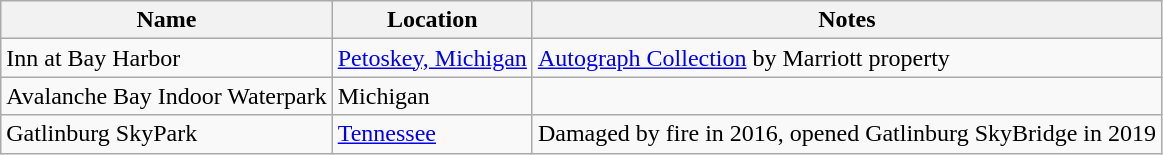<table class="wikitable">
<tr>
<th>Name</th>
<th>Location</th>
<th>Notes</th>
</tr>
<tr>
<td>Inn at Bay Harbor</td>
<td><a href='#'>Petoskey, Michigan</a></td>
<td><a href='#'>Autograph Collection</a> by Marriott property</td>
</tr>
<tr>
<td>Avalanche Bay Indoor Waterpark</td>
<td>Michigan</td>
<td></td>
</tr>
<tr>
<td>Gatlinburg SkyPark</td>
<td><a href='#'>Tennessee</a></td>
<td>Damaged by fire in 2016, opened Gatlinburg SkyBridge in 2019</td>
</tr>
</table>
